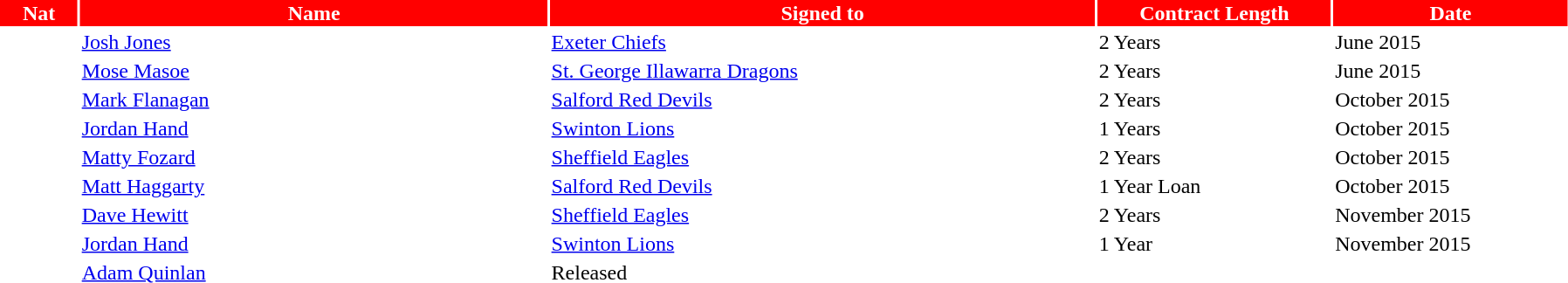<table width="95%">
<tr style="background:#FF0000; color:white;">
<th width="5%">Nat</th>
<th width="30%">Name</th>
<th width="35%">Signed to</th>
<th width="15%">Contract Length</th>
<th width="25%">Date</th>
</tr>
<tr>
<td></td>
<td><a href='#'>Josh Jones</a></td>
<td><a href='#'>Exeter Chiefs</a></td>
<td>2 Years</td>
<td>June 2015</td>
</tr>
<tr>
<td></td>
<td><a href='#'>Mose Masoe</a></td>
<td><a href='#'>St. George Illawarra Dragons</a></td>
<td>2 Years</td>
<td>June 2015</td>
</tr>
<tr>
<td></td>
<td><a href='#'>Mark Flanagan</a></td>
<td><a href='#'>Salford Red Devils</a></td>
<td>2 Years</td>
<td>October 2015</td>
</tr>
<tr>
<td></td>
<td><a href='#'>Jordan Hand</a></td>
<td><a href='#'>Swinton Lions</a></td>
<td>1 Years</td>
<td>October 2015</td>
</tr>
<tr>
<td></td>
<td><a href='#'>Matty Fozard</a></td>
<td><a href='#'>Sheffield Eagles</a></td>
<td>2 Years</td>
<td>October 2015</td>
</tr>
<tr>
<td></td>
<td><a href='#'>Matt Haggarty</a></td>
<td><a href='#'>Salford Red Devils</a></td>
<td>1 Year Loan</td>
<td>October 2015</td>
</tr>
<tr>
<td></td>
<td><a href='#'>Dave Hewitt</a></td>
<td><a href='#'>Sheffield Eagles</a></td>
<td>2 Years</td>
<td>November 2015</td>
</tr>
<tr>
<td></td>
<td><a href='#'>Jordan Hand</a></td>
<td><a href='#'>Swinton Lions</a></td>
<td>1 Year</td>
<td>November 2015</td>
</tr>
<tr>
<td></td>
<td><a href='#'>Adam Quinlan</a></td>
<td>Released</td>
<td></td>
<td></td>
</tr>
</table>
